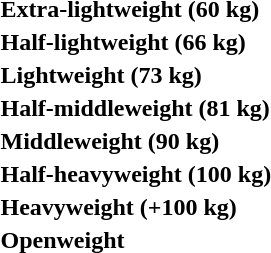<table>
<tr>
<th rowspan=2 style="text-align:left;">Extra-lightweight (60 kg)<br></th>
<td rowspan=2></td>
<td rowspan=2></td>
<td></td>
</tr>
<tr>
<td></td>
</tr>
<tr>
<th rowspan=2 style="text-align:left;">Half-lightweight (66 kg)<br></th>
<td rowspan=2></td>
<td rowspan=2></td>
<td></td>
</tr>
<tr>
<td></td>
</tr>
<tr>
<th rowspan=2 style="text-align:left;">Lightweight (73 kg)<br></th>
<td rowspan=2></td>
<td rowspan=2></td>
<td></td>
</tr>
<tr>
<td></td>
</tr>
<tr>
<th rowspan=2 style="text-align:left;">Half-middleweight (81 kg)<br></th>
<td rowspan=2></td>
<td rowspan=2></td>
<td></td>
</tr>
<tr>
<td></td>
</tr>
<tr>
<th rowspan=2 style="text-align:left;">Middleweight (90 kg)<br></th>
<td rowspan=2></td>
<td rowspan=2></td>
<td></td>
</tr>
<tr>
<td></td>
</tr>
<tr>
<th rowspan=2 style="text-align:left;">Half-heavyweight (100 kg)<br></th>
<td rowspan=2></td>
<td rowspan=2></td>
<td></td>
</tr>
<tr>
<td></td>
</tr>
<tr>
<th rowspan=2 style="text-align:left;">Heavyweight (+100 kg)<br></th>
<td rowspan=2></td>
<td rowspan=2></td>
<td></td>
</tr>
<tr>
<td></td>
</tr>
<tr>
<th rowspan=2 style="text-align:left;">Openweight<br></th>
<td rowspan=2></td>
<td rowspan=2></td>
<td></td>
</tr>
<tr>
<td></td>
</tr>
</table>
